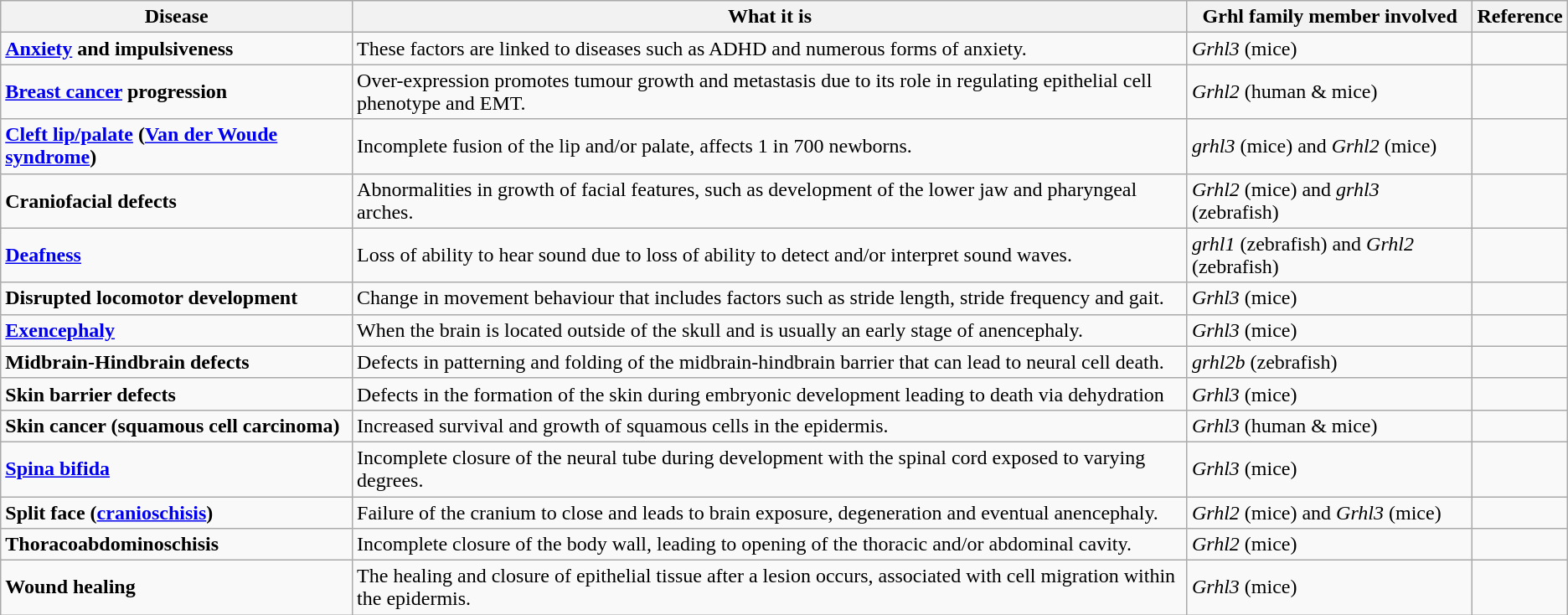<table class="wikitable">
<tr>
<th>Disease</th>
<th>What it is</th>
<th>Grhl family member involved</th>
<th>Reference</th>
</tr>
<tr>
<td><strong><a href='#'>Anxiety</a> and impulsiveness</strong></td>
<td>These factors are linked to diseases such as ADHD and numerous forms of anxiety.</td>
<td><em>Grhl3</em> (mice)</td>
<td></td>
</tr>
<tr>
<td><strong><a href='#'>Breast cancer</a> progression</strong></td>
<td>Over-expression promotes tumour growth and metastasis due to its role in regulating epithelial cell phenotype and EMT.</td>
<td><em>Grhl2</em> (human & mice)</td>
<td></td>
</tr>
<tr>
<td><strong><a href='#'>Cleft lip/palate</a> (<a href='#'>Van der Woude syndrome</a>)</strong></td>
<td>Incomplete fusion of the lip and/or palate, affects 1 in 700 newborns.</td>
<td><em>grhl3</em> (mice) and <em>Grhl2</em> (mice)</td>
<td></td>
</tr>
<tr>
<td><strong>Craniofacial defects</strong></td>
<td>Abnormalities in growth of facial features, such as development of the lower jaw and pharyngeal arches.</td>
<td><em>Grhl2</em> (mice) and <em>grhl3</em> (zebrafish)</td>
<td></td>
</tr>
<tr>
<td><strong><a href='#'>Deafness</a></strong></td>
<td>Loss of ability to hear sound due to loss of ability to detect and/or interpret sound waves.</td>
<td><em>grhl1</em> (zebrafish) and <em>Grhl2</em> (zebrafish)</td>
<td></td>
</tr>
<tr>
<td><strong>Disrupted locomotor development</strong></td>
<td>Change in movement behaviour that includes factors such as stride length, stride frequency and gait.</td>
<td><em>Grhl3</em> (mice)</td>
<td></td>
</tr>
<tr>
<td><strong><a href='#'>Exencephaly</a></strong></td>
<td>When the brain is located outside of the skull and is usually an early stage of anencephaly.</td>
<td><em>Grhl3</em> (mice)</td>
<td></td>
</tr>
<tr>
<td><strong>Midbrain-Hindbrain defects</strong></td>
<td>Defects in patterning and folding of the midbrain-hindbrain barrier that can lead to neural cell death.</td>
<td><em>grhl2b</em> (zebrafish)</td>
<td></td>
</tr>
<tr>
<td><strong>Skin barrier defects</strong></td>
<td>Defects in the formation of the skin during embryonic development leading to death via dehydration</td>
<td><em>Grhl3</em> (mice)</td>
<td></td>
</tr>
<tr>
<td><strong>Skin cancer (squamous cell  carcinoma)</strong></td>
<td>Increased survival and growth of squamous cells in the epidermis.</td>
<td><em>Grhl3</em> (human & mice)</td>
<td></td>
</tr>
<tr>
<td><strong><a href='#'>Spina bifida</a></strong></td>
<td>Incomplete closure of the neural tube during development with the spinal cord exposed to varying degrees.</td>
<td><em>Grhl3</em> (mice)</td>
<td></td>
</tr>
<tr>
<td><strong>Split face (<a href='#'>cranioschisis</a>)</strong></td>
<td>Failure of the cranium to close and leads to brain exposure, degeneration and eventual anencephaly.</td>
<td><em>Grhl2</em> (mice) and <em>Grhl3</em> (mice)</td>
<td></td>
</tr>
<tr>
<td><strong>Thoracoabdominoschisis</strong></td>
<td>Incomplete closure of the body wall, leading to opening of the thoracic and/or abdominal cavity.</td>
<td><em>Grhl2</em> (mice)</td>
<td></td>
</tr>
<tr>
<td><strong>Wound healing</strong></td>
<td>The healing and closure of epithelial tissue after a lesion occurs, associated with cell migration  within the epidermis.</td>
<td><em>Grhl3</em> (mice)</td>
<td></td>
</tr>
</table>
